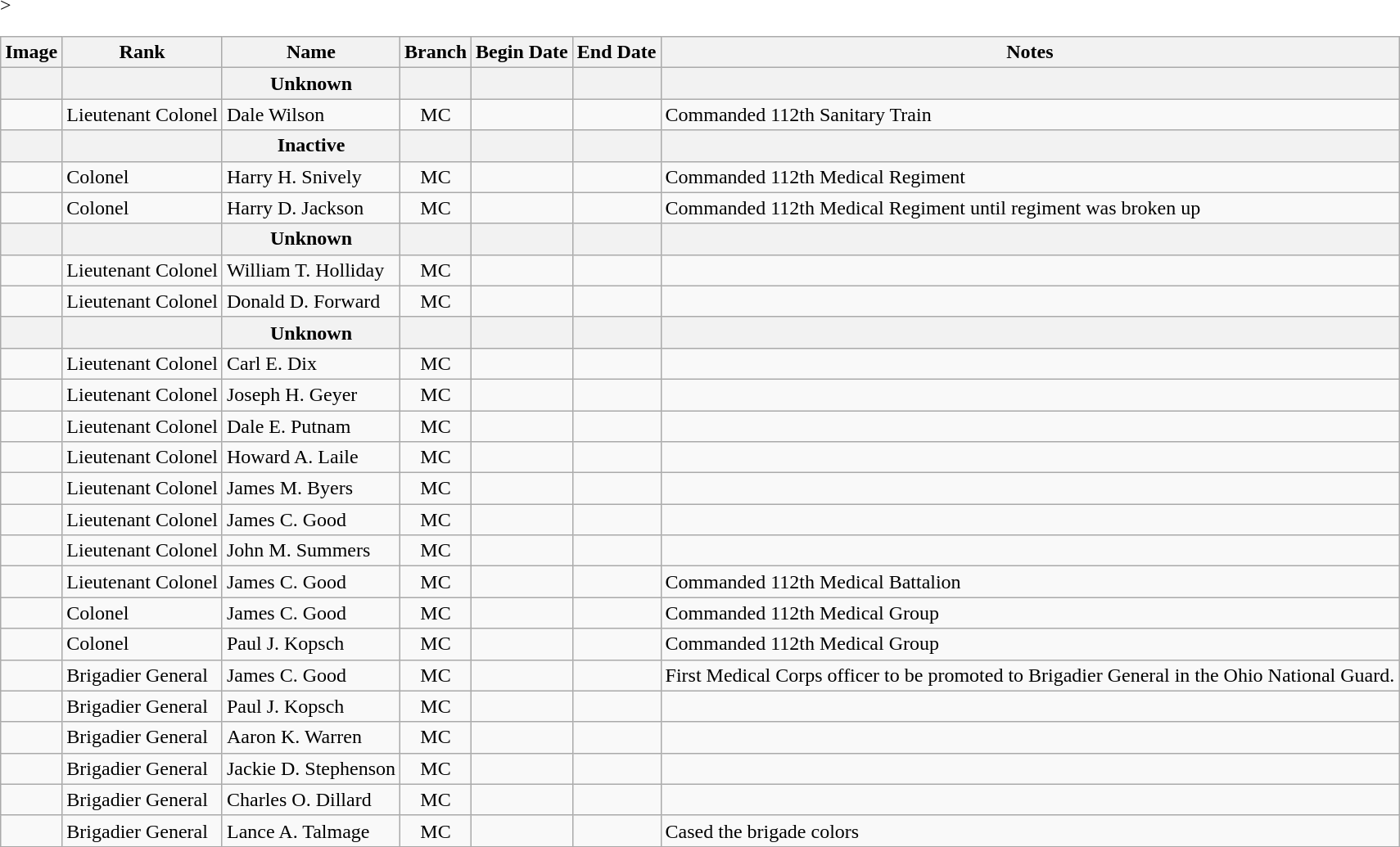<table class="wikitable sortable">
<tr>
<th class=unsortable>Image</th>
<th class=unsortable>Rank</th>
<th>Name</th>
<th>Branch</th>
<th>Begin Date</th>
<th>End Date</th>
<th class=unsortable>Notes</th>
</tr>
<tr>
<th></th>
<th></th>
<th Sortname>Unknown</th>
<th align=center></th>
<th align=center></th>
<th align=center></th>
<th></th>
</tr>
<tr>
<td></td>
<td>Lieutenant Colonel</td>
<td Sortname>Dale Wilson</td>
<td align=center>MC</td>
<td align=center></td>
<td align=center></td>
<td>Commanded 112th Sanitary Train</td>
</tr>
<tr>
<th></th>
<th></th>
<th Sortname>Inactive</th>
<th align=center></th>
<th align=center></th>
<th align=center></th>
<th></th>
</tr>
<tr>
<td></td>
<td>Colonel</td>
<td Sortname>Harry H. Snively</td>
<td align=center>MC</td>
<td align=center></td>
<td align=center></td>
<td>Commanded 112th Medical Regiment</td>
</tr>
<tr>
<td></td>
<td>Colonel</td>
<td Sortname>Harry D. Jackson</td>
<td align=center>MC</td>
<td align=center></td>
<td align=center></td>
<td>Commanded 112th Medical Regiment until regiment was broken up</td>
</tr>
<tr>
<th></th>
<th></th>
<th Sortname>Unknown</th>
<th align=center></th>
<th align=center></th>
<th align=center></th>
<th></th>
</tr>
<tr>
<td></td>
<td>Lieutenant Colonel</td>
<td Sortname>William T. Holliday</td>
<td align=center>MC</td>
<td align=center></td>
<td align=center></td>
<td></td>
</tr>
<tr>
<td></td>
<td>Lieutenant Colonel</td>
<td Sortname>Donald D. Forward</td>
<td align=center>MC</td>
<td align=center></td>
<td align=center></td>
<td></td>
</tr>
<tr>
<th></th>
<th></th>
<th Sortname>Unknown</th>
<th align=center></th>
<th align=center></th>
<th align=center></th>
<th></th>
</tr>
<tr>
<td></td>
<td>Lieutenant Colonel</td>
<td Sortname>Carl E. Dix</td>
<td align=center>MC</td>
<td align=center></td>
<td align=center></td>
<td></td>
</tr>
<tr>
<td></td>
<td>Lieutenant Colonel</td>
<td Sortname>Joseph H. Geyer</td>
<td align=center>MC</td>
<td align=center></td>
<td align=center></td>
<td></td>
</tr>
<tr>
<td></td>
<td>Lieutenant Colonel</td>
<td Sortname>Dale E. Putnam</td>
<td align=center>MC</td>
<td align=center></td>
<td align=center></td>
<td></td>
</tr>
<tr>
<td></td>
<td>Lieutenant Colonel</td>
<td Sortname>Howard A. Laile</td>
<td align=center>MC</td>
<td align=center></td>
<td align=center></td>
<td></td>
</tr>
<tr>
<td></td>
<td>Lieutenant Colonel</td>
<td Sortname>James M. Byers</td>
<td align=center>MC</td>
<td align=center></td>
<td align=center></td>
<td></td>
</tr>
<tr>
<td></td>
<td>Lieutenant Colonel</td>
<td Sortname>James C. Good</td>
<td align=center>MC</td>
<td align=center></td>
<td align=center></td>
<td></td>
</tr>
<tr>
<td></td>
<td>Lieutenant Colonel</td>
<td Sortname>John M. Summers</td>
<td align=center>MC</td>
<td align=center></td>
<td align=center></td>
<td></td>
</tr>
<tr>
<td></td>
<td>Lieutenant Colonel</td>
<td Sortname>James C. Good</td>
<td align=center>MC</td>
<td align=center></td>
<td align=center></td>
<td>Commanded 112th Medical Battalion</td>
</tr>
<tr>
<td></td>
<td>Colonel</td>
<td Sortname>James C. Good</td>
<td align=center>MC</td>
<td align=center></td>
<td align=center></td>
<td>Commanded 112th Medical Group</td>
</tr>
<tr>
<td></td>
<td>Colonel</td>
<td Sortname>Paul J. Kopsch</td>
<td align=center>MC</td>
<td align=center></td>
<td align=center></td>
<td>Commanded 112th Medical Group</td>
</tr>
<tr>
<td></td>
<td>Brigadier General</td>
<td Sortname>James C. Good</td>
<td align=center>MC</td>
<td align=center></td>
<td align=center></td>
<td>First Medical Corps officer to be promoted to Brigadier General in the Ohio National Guard.</td>
</tr>
<tr>
<td></td>
<td>Brigadier General</td>
<td Sortname>Paul J. Kopsch</td>
<td align=center>MC</td>
<td align=center></td>
<td align=center></td>
<td></td>
</tr>
<tr>
<td></td>
<td>Brigadier General</td>
<td Sortname>Aaron K. Warren</td>
<td align=center>MC</td>
<td align=center></td>
<td align=center></td>
<td></td>
</tr>
<tr>
<td></td>
<td>Brigadier General</td>
<td Sortname>Jackie D. Stephenson</td>
<td align=center>MC</td>
<td align=center></td>
<td align=center></td>
<td></td>
</tr>
<tr>
<td></td>
<td>Brigadier General</td>
<td Sortname>Charles O. Dillard</td>
<td align=center>MC</td>
<td align=center></td>
<td align=center></td>
<td></td>
</tr>
<tr>
<td></td>
<td>Brigadier General</td>
<td Sortname>Lance A. Talmage</td>
<td align=center>MC</td>
<td align=center></td>
<td align=center></td>
<td>Cased the brigade colors</td>
</tr>
<tr -->>
</tr>
</table>
